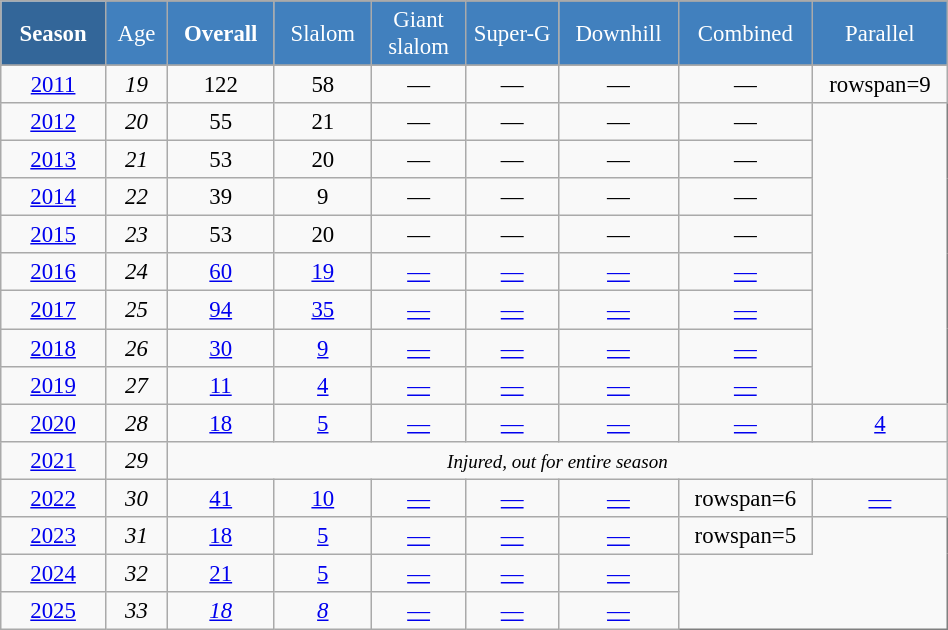<table class="wikitable" style="font-size:95%; text-align:center; border:grey solid 1px; border-collapse:collapse;" width="50%">
<tr style="background-color:#369; color:white;">
<td rowspan="2" colspan="1" width="6%"><strong>Season</strong></td>
</tr>
<tr style="background-color:#4180be; color:white;">
<td width="3%">Age</td>
<td width="5%"><strong>Overall</strong></td>
<td width="5%">Slalom</td>
<td width="5%">Giant<br>slalom</td>
<td width="5%">Super-G</td>
<td width="5%">Downhill</td>
<td width="5%">Combined</td>
<td width="5%">Parallel</td>
</tr>
<tr style="background-color:#8CB2D8; color:white;">
</tr>
<tr>
<td><a href='#'>2011</a></td>
<td><em>19</em></td>
<td>122</td>
<td>58</td>
<td>—</td>
<td>—</td>
<td>—</td>
<td>—</td>
<td>rowspan=9 </td>
</tr>
<tr>
<td><a href='#'>2012</a></td>
<td><em>20</em></td>
<td>55</td>
<td>21</td>
<td>—</td>
<td>—</td>
<td>—</td>
<td>—</td>
</tr>
<tr>
<td><a href='#'>2013</a></td>
<td><em>21</em></td>
<td>53</td>
<td>20</td>
<td>—</td>
<td>—</td>
<td>—</td>
<td>—</td>
</tr>
<tr>
<td><a href='#'>2014</a></td>
<td><em>22</em></td>
<td>39</td>
<td>9</td>
<td>—</td>
<td>—</td>
<td>—</td>
<td>—</td>
</tr>
<tr>
<td><a href='#'>2015</a></td>
<td><em>23</em></td>
<td>53</td>
<td>20</td>
<td>—</td>
<td>—</td>
<td>—</td>
<td>—</td>
</tr>
<tr>
<td><a href='#'>2016</a></td>
<td><em>24</em></td>
<td><a href='#'>60</a></td>
<td><a href='#'>19</a></td>
<td><a href='#'>—</a></td>
<td><a href='#'>—</a></td>
<td><a href='#'>—</a></td>
<td><a href='#'>—</a></td>
</tr>
<tr>
<td><a href='#'>2017</a></td>
<td><em>25</em></td>
<td><a href='#'>94</a></td>
<td><a href='#'>35</a></td>
<td><a href='#'>—</a></td>
<td><a href='#'>—</a></td>
<td><a href='#'>—</a></td>
<td><a href='#'>—</a></td>
</tr>
<tr>
<td><a href='#'>2018</a></td>
<td><em>26</em></td>
<td><a href='#'>30</a></td>
<td><a href='#'>9</a></td>
<td><a href='#'>—</a></td>
<td><a href='#'>—</a></td>
<td><a href='#'>—</a></td>
<td><a href='#'>—</a></td>
</tr>
<tr>
<td><a href='#'>2019</a></td>
<td><em>27</em></td>
<td><a href='#'>11</a></td>
<td><a href='#'>4</a></td>
<td><a href='#'>—</a></td>
<td><a href='#'>—</a></td>
<td><a href='#'>—</a></td>
<td><a href='#'>—</a></td>
</tr>
<tr>
<td><a href='#'>2020</a></td>
<td><em>28</em></td>
<td><a href='#'>18</a></td>
<td><a href='#'>5</a></td>
<td><a href='#'>—</a></td>
<td><a href='#'>—</a></td>
<td><a href='#'>—</a></td>
<td><a href='#'>—</a></td>
<td><a href='#'>4</a></td>
</tr>
<tr>
<td><a href='#'>2021</a></td>
<td><em>29</em></td>
<td colspan=7><em><small>Injured, out for entire season</small></em></td>
</tr>
<tr>
<td><a href='#'>2022</a></td>
<td><em>30</em></td>
<td><a href='#'>41</a></td>
<td><a href='#'>10</a></td>
<td><a href='#'>—</a></td>
<td><a href='#'>—</a></td>
<td><a href='#'>—</a></td>
<td>rowspan=6 </td>
<td><a href='#'>—</a></td>
</tr>
<tr>
<td><a href='#'>2023</a></td>
<td><em>31</em></td>
<td><a href='#'>18</a></td>
<td><a href='#'>5</a></td>
<td><a href='#'>—</a></td>
<td><a href='#'>—</a></td>
<td><a href='#'>—</a></td>
<td>rowspan=5 </td>
</tr>
<tr>
<td><a href='#'>2024</a></td>
<td><em>32</em></td>
<td><a href='#'>21</a></td>
<td><a href='#'>5</a></td>
<td><a href='#'>—</a></td>
<td><a href='#'>—</a></td>
<td><a href='#'>—</a></td>
</tr>
<tr>
<td><a href='#'>2025</a></td>
<td><em>33</em></td>
<td><a href='#'><em>18</em></a></td>
<td><a href='#'><em>8</em></a></td>
<td><a href='#'>—</a></td>
<td><a href='#'>—</a></td>
<td><a href='#'>—</a></td>
</tr>
</table>
